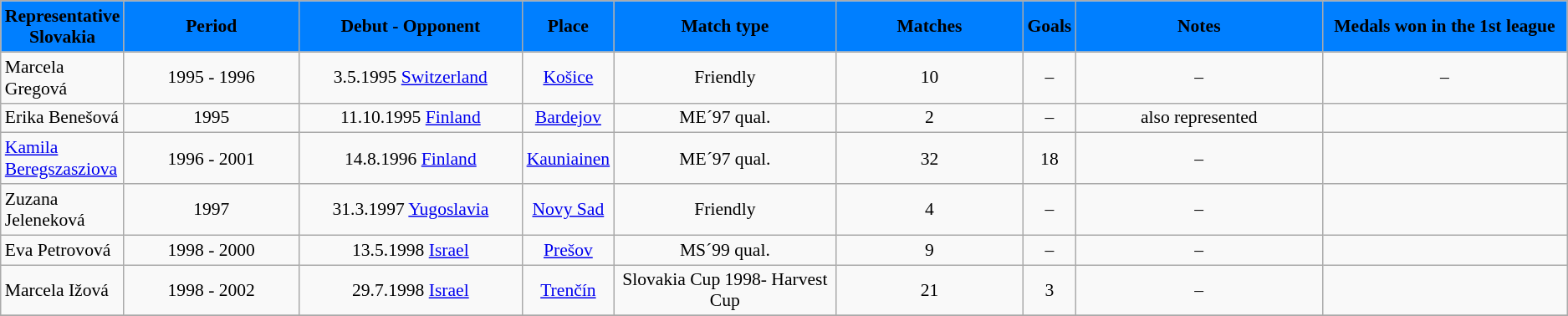<table class="wikitable activate" style="margin-top:0em; text-align:center; font-size:90%;">
<tr>
<th style="background-color:#007FFF;" colspan="1" ;><span>Representative Slovakia</span></th>
<th width=140" style="background-color:#007FFF;" colspan="1" ;><span>Period</span></th>
<th width=180" style="background-color:#007FFF;" colspan="1" ;><span>Debut - Opponent</span></th>
<th style="background-color:#007FFF;"><span>Place</span></th>
<th width=180" style="background-color:#007FFF;" colspan="1" ;><span>Match type</span></th>
<th width=150" style="background-color:#007FFF;" colspan="1" ;><span>Matches</span></th>
<th style="background-color:#007FFF;"><span>Goals</span></th>
<th width=200" style="background-color:#007FFF;"><span>Notes</span></th>
<th width=200" style="background-color:#007FFF;"><span>Medals won in the 1st league</span></th>
</tr>
<tr>
<td align=left>Marcela Gregová</td>
<td>1995 - 1996</td>
<td>3.5.1995 <a href='#'>Switzerland</a></td>
<td><a href='#'>Košice </a></td>
<td>Friendly</td>
<td>10</td>
<td>–</td>
<td>–</td>
<td>–</td>
</tr>
<tr>
<td align=left>Erika Benešová</td>
<td>1995</td>
<td>11.10.1995 <a href='#'>Finland</a></td>
<td><a href='#'>Bardejov</a></td>
<td>ME´97 qual.</td>
<td>2</td>
<td>–</td>
<td>also represented </td>
<td></td>
</tr>
<tr>
<td align=left><a href='#'>Kamila Beregszasziova</a></td>
<td>1996 - 2001</td>
<td>14.8.1996 <a href='#'>Finland</a></td>
<td><a href='#'>Kauniainen </a></td>
<td>ME´97 qual.</td>
<td>32</td>
<td>18</td>
<td>–</td>
<td>  </td>
</tr>
<tr>
<td align=left>Zuzana Jeleneková</td>
<td>1997</td>
<td>31.3.1997 <a href='#'>Yugoslavia</a></td>
<td><a href='#'>Novy Sad</a></td>
<td>Friendly</td>
<td>4</td>
<td>–</td>
<td>–</td>
<td>  </td>
</tr>
<tr>
<td align=left>Eva Petrovová</td>
<td>1998 - 2000</td>
<td>13.5.1998 <a href='#'>Israel</a></td>
<td><a href='#'>Prešov</a></td>
<td>MS´99 qual.</td>
<td>9</td>
<td>–</td>
<td>–</td>
<td>  </td>
</tr>
<tr>
<td align=left>Marcela Ižová</td>
<td>1998 - 2002</td>
<td>29.7.1998 <a href='#'>Israel</a></td>
<td><a href='#'>Trenčín</a></td>
<td>Slovakia Cup 1998- Harvest Cup</td>
<td>21</td>
<td>3</td>
<td>–</td>
<td>  </td>
</tr>
<tr>
</tr>
</table>
